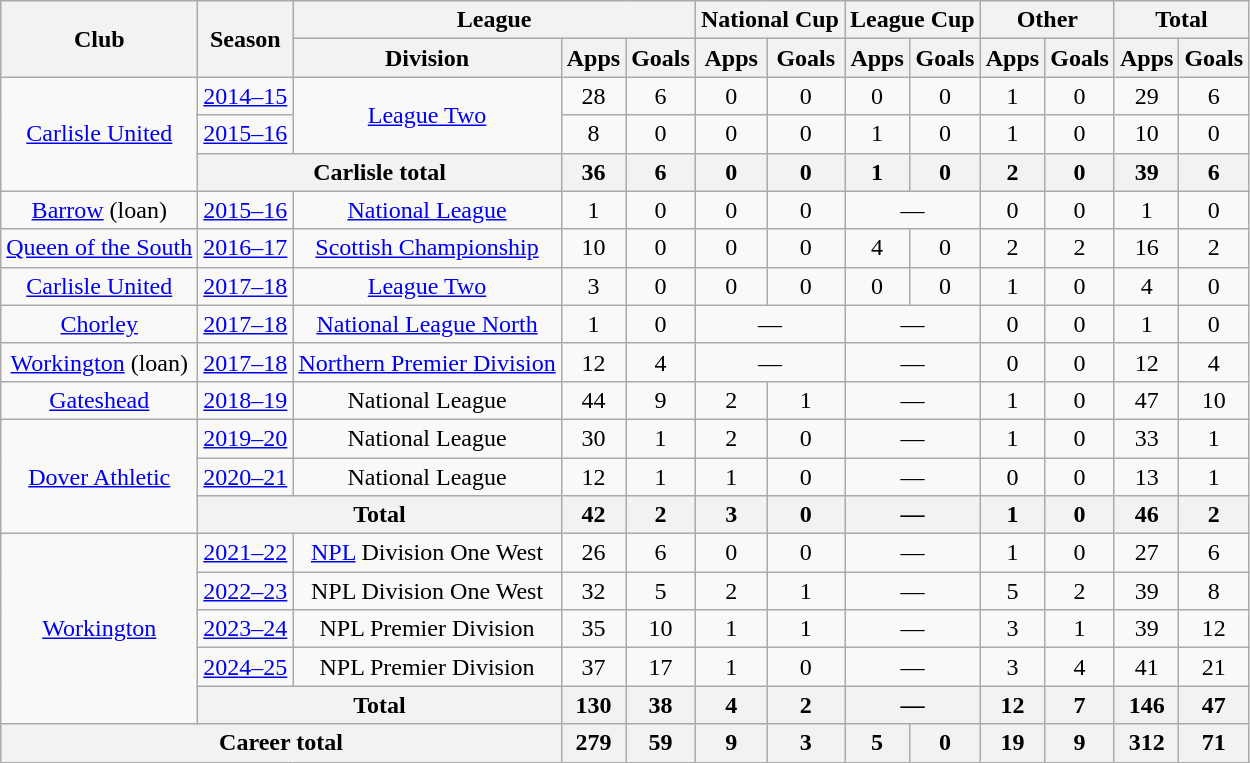<table class="wikitable" style="text-align:center">
<tr>
<th rowspan="2">Club</th>
<th rowspan="2">Season</th>
<th colspan="3">League</th>
<th colspan="2">National Cup</th>
<th colspan="2">League Cup</th>
<th colspan="2">Other</th>
<th colspan="2">Total</th>
</tr>
<tr>
<th>Division</th>
<th>Apps</th>
<th>Goals</th>
<th>Apps</th>
<th>Goals</th>
<th>Apps</th>
<th>Goals</th>
<th>Apps</th>
<th>Goals</th>
<th>Apps</th>
<th>Goals</th>
</tr>
<tr>
<td rowspan="3"><a href='#'>Carlisle United</a></td>
<td><a href='#'>2014–15</a></td>
<td rowspan="2"><a href='#'>League Two</a></td>
<td>28</td>
<td>6</td>
<td>0</td>
<td>0</td>
<td>0</td>
<td>0</td>
<td>1</td>
<td>0</td>
<td>29</td>
<td>6</td>
</tr>
<tr>
<td><a href='#'>2015–16</a></td>
<td>8</td>
<td>0</td>
<td>0</td>
<td>0</td>
<td>1</td>
<td>0</td>
<td>1</td>
<td>0</td>
<td>10</td>
<td>0</td>
</tr>
<tr>
<th colspan="2">Carlisle total</th>
<th>36</th>
<th>6</th>
<th>0</th>
<th>0</th>
<th>1</th>
<th>0</th>
<th>2</th>
<th>0</th>
<th>39</th>
<th>6</th>
</tr>
<tr>
<td><a href='#'>Barrow</a> (loan)</td>
<td><a href='#'>2015–16</a></td>
<td><a href='#'>National League</a></td>
<td>1</td>
<td>0</td>
<td>0</td>
<td>0</td>
<td colspan="2">—</td>
<td>0</td>
<td>0</td>
<td>1</td>
<td>0</td>
</tr>
<tr>
<td><a href='#'>Queen of the South</a></td>
<td><a href='#'>2016–17</a></td>
<td><a href='#'>Scottish Championship</a></td>
<td>10</td>
<td>0</td>
<td>0</td>
<td>0</td>
<td>4</td>
<td>0</td>
<td>2</td>
<td>2</td>
<td>16</td>
<td>2</td>
</tr>
<tr>
<td><a href='#'>Carlisle United</a></td>
<td><a href='#'>2017–18</a></td>
<td><a href='#'>League Two</a></td>
<td>3</td>
<td>0</td>
<td>0</td>
<td>0</td>
<td>0</td>
<td>0</td>
<td>1</td>
<td>0</td>
<td>4</td>
<td>0</td>
</tr>
<tr>
<td><a href='#'>Chorley</a></td>
<td><a href='#'>2017–18</a></td>
<td><a href='#'>National League North</a></td>
<td>1</td>
<td>0</td>
<td colspan="2">—</td>
<td colspan="2">—</td>
<td>0</td>
<td>0</td>
<td>1</td>
<td>0</td>
</tr>
<tr>
<td><a href='#'>Workington</a> (loan)</td>
<td><a href='#'>2017–18</a></td>
<td><a href='#'>Northern Premier Division</a></td>
<td>12</td>
<td>4</td>
<td colspan="2">—</td>
<td colspan="2">—</td>
<td>0</td>
<td>0</td>
<td>12</td>
<td>4</td>
</tr>
<tr>
<td><a href='#'>Gateshead</a></td>
<td><a href='#'>2018–19</a></td>
<td>National League</td>
<td>44</td>
<td>9</td>
<td>2</td>
<td>1</td>
<td colspan="2">—</td>
<td>1</td>
<td>0</td>
<td>47</td>
<td>10</td>
</tr>
<tr>
<td rowspan="3"><a href='#'>Dover Athletic</a></td>
<td><a href='#'>2019–20</a></td>
<td>National League</td>
<td>30</td>
<td>1</td>
<td>2</td>
<td>0</td>
<td colspan="2">—</td>
<td>1</td>
<td>0</td>
<td>33</td>
<td>1</td>
</tr>
<tr>
<td><a href='#'>2020–21</a></td>
<td>National League</td>
<td>12</td>
<td>1</td>
<td>1</td>
<td>0</td>
<td colspan="2">—</td>
<td>0</td>
<td>0</td>
<td>13</td>
<td>1</td>
</tr>
<tr>
<th colspan="2">Total</th>
<th>42</th>
<th>2</th>
<th>3</th>
<th>0</th>
<th colspan="2">—</th>
<th>1</th>
<th>0</th>
<th>46</th>
<th>2</th>
</tr>
<tr>
<td rowspan="5"><a href='#'>Workington</a></td>
<td><a href='#'>2021–22</a></td>
<td><a href='#'>NPL</a> Division One West</td>
<td>26</td>
<td>6</td>
<td>0</td>
<td>0</td>
<td colspan="2">—</td>
<td>1</td>
<td>0</td>
<td>27</td>
<td>6</td>
</tr>
<tr>
<td><a href='#'>2022–23</a></td>
<td>NPL Division One West</td>
<td>32</td>
<td>5</td>
<td>2</td>
<td>1</td>
<td colspan="2">—</td>
<td>5</td>
<td>2</td>
<td>39</td>
<td>8</td>
</tr>
<tr>
<td><a href='#'>2023–24</a></td>
<td>NPL Premier Division</td>
<td>35</td>
<td>10</td>
<td>1</td>
<td>1</td>
<td colspan="2">—</td>
<td>3</td>
<td>1</td>
<td>39</td>
<td>12</td>
</tr>
<tr>
<td><a href='#'>2024–25</a></td>
<td>NPL Premier Division</td>
<td>37</td>
<td>17</td>
<td>1</td>
<td>0</td>
<td colspan="2">—</td>
<td>3</td>
<td>4</td>
<td>41</td>
<td>21</td>
</tr>
<tr>
<th colspan="2">Total</th>
<th>130</th>
<th>38</th>
<th>4</th>
<th>2</th>
<th colspan="2">—</th>
<th>12</th>
<th>7</th>
<th>146</th>
<th>47</th>
</tr>
<tr>
<th colspan="3">Career total</th>
<th>279</th>
<th>59</th>
<th>9</th>
<th>3</th>
<th>5</th>
<th>0</th>
<th>19</th>
<th>9</th>
<th>312</th>
<th>71</th>
</tr>
</table>
